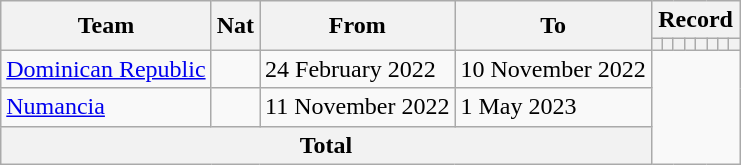<table class="wikitable" style="text-align: center">
<tr>
<th rowspan="2">Team</th>
<th rowspan="2">Nat</th>
<th rowspan="2">From</th>
<th rowspan="2">To</th>
<th colspan="8">Record</th>
</tr>
<tr>
<th></th>
<th></th>
<th></th>
<th></th>
<th></th>
<th></th>
<th></th>
<th></th>
</tr>
<tr>
<td align=left><a href='#'>Dominican Republic</a></td>
<td></td>
<td align=left>24 February 2022</td>
<td align=left>10 November 2022<br></td>
</tr>
<tr>
<td align=left><a href='#'>Numancia</a></td>
<td></td>
<td align=left>11 November 2022</td>
<td align=left>1 May 2023<br></td>
</tr>
<tr>
<th colspan="4">Total<br></th>
</tr>
</table>
